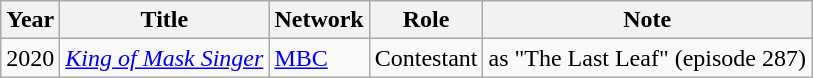<table class="wikitable">
<tr>
<th>Year</th>
<th>Title</th>
<th>Network</th>
<th>Role</th>
<th>Note</th>
</tr>
<tr>
<td>2020</td>
<td><em><a href='#'>King of Mask Singer</a></em></td>
<td><a href='#'>MBC</a></td>
<td>Contestant</td>
<td>as "The Last Leaf" (episode 287)</td>
</tr>
</table>
